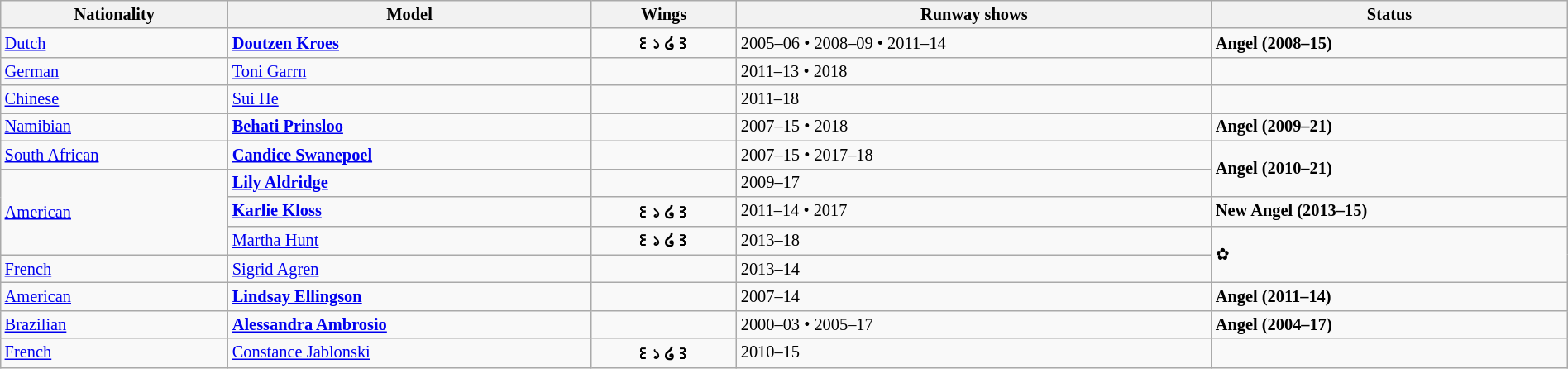<table class="sortable wikitable"  style="font-size:85%; width:100%;">
<tr>
<th style="text-align:center;">Nationality</th>
<th style="text-align:center;">Model</th>
<th style="text-align:center;">Wings</th>
<th style="text-align:center;">Runway shows</th>
<th style="text-align:center;">Status</th>
</tr>
<tr>
<td> <a href='#'>Dutch</a></td>
<td><strong><a href='#'>Doutzen Kroes</a></strong></td>
<td align="center"><strong>꒰১ ໒꒱</strong></td>
<td>2005–06 • 2008–09 • 2011–14</td>
<td><strong> Angel (2008–15)</strong></td>
</tr>
<tr>
<td> <a href='#'>German</a></td>
<td><a href='#'>Toni Garrn</a></td>
<td></td>
<td>2011–13 • 2018</td>
<td></td>
</tr>
<tr>
<td> <a href='#'>Chinese</a></td>
<td><a href='#'>Sui He</a></td>
<td></td>
<td>2011–18</td>
<td></td>
</tr>
<tr>
<td> <a href='#'>Namibian</a></td>
<td><strong><a href='#'>Behati Prinsloo</a></strong></td>
<td></td>
<td>2007–15 • 2018</td>
<td><strong> Angel (2009–21)</strong></td>
</tr>
<tr>
<td> <a href='#'>South African</a></td>
<td><strong><a href='#'>Candice Swanepoel</a></strong></td>
<td></td>
<td>2007–15 • 2017–18</td>
<td rowspan="2"><strong> Angel (2010–21)</strong></td>
</tr>
<tr>
<td rowspan="3"> <a href='#'>American</a></td>
<td><strong><a href='#'>Lily Aldridge</a></strong></td>
<td></td>
<td>2009–17</td>
</tr>
<tr>
<td><strong><a href='#'>Karlie Kloss</a></strong></td>
<td align="center"><strong>꒰১ ໒꒱</strong></td>
<td>2011–14 • 2017</td>
<td><strong>New  Angel (2013–15)</strong></td>
</tr>
<tr>
<td><a href='#'>Martha Hunt</a></td>
<td align="center"><strong>꒰১ ໒꒱</strong></td>
<td>2013–18</td>
<td rowspan="2">✿</td>
</tr>
<tr>
<td> <a href='#'>French</a></td>
<td><a href='#'>Sigrid Agren</a></td>
<td></td>
<td>2013–14</td>
</tr>
<tr>
<td> <a href='#'>American</a></td>
<td><strong><a href='#'>Lindsay Ellingson</a></strong></td>
<td></td>
<td>2007–14</td>
<td><strong> Angel (2011–14)</strong></td>
</tr>
<tr>
<td> <a href='#'>Brazilian</a></td>
<td><strong><a href='#'>Alessandra Ambrosio</a></strong></td>
<td></td>
<td>2000–03 • 2005–17</td>
<td><strong> Angel (2004–17)</strong></td>
</tr>
<tr>
<td> <a href='#'>French</a></td>
<td><a href='#'>Constance Jablonski</a></td>
<td align="center"><strong>꒰১ ໒꒱</strong></td>
<td>2010–15</td>
<td></td>
</tr>
</table>
